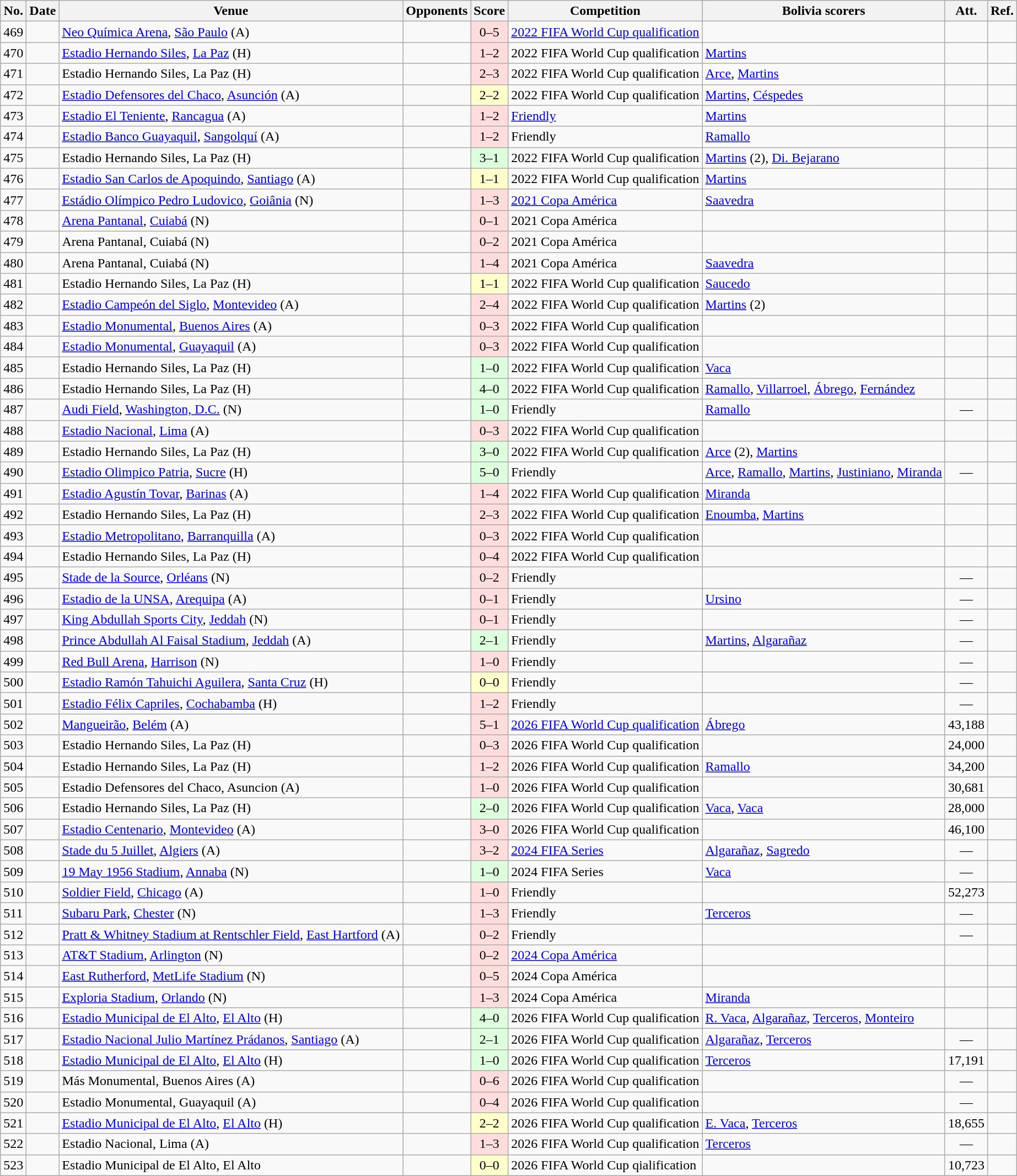<table class="wikitable sortable">
<tr>
<th>No.</th>
<th>Date</th>
<th>Venue</th>
<th>Opponents</th>
<th>Score</th>
<th>Competition</th>
<th class=unsortable>Bolivia scorers</th>
<th>Att.</th>
<th class=unsortable>Ref.</th>
</tr>
<tr>
<td>469</td>
<td></td>
<td><a href='#'>Neo Química Arena</a>, <a href='#'>São Paulo</a> (A)</td>
<td></td>
<td align=center bgcolor=#ffdddd>0–5</td>
<td><a href='#'>2022 FIFA World Cup qualification</a></td>
<td></td>
<td align=center></td>
<td></td>
</tr>
<tr>
<td>470</td>
<td></td>
<td><a href='#'>Estadio Hernando Siles</a>, <a href='#'>La Paz</a> (H)</td>
<td></td>
<td align=center bgcolor=#ffdddd>1–2</td>
<td>2022 FIFA World Cup qualification</td>
<td><a href='#'>Martins</a></td>
<td align=center></td>
<td></td>
</tr>
<tr>
<td>471</td>
<td></td>
<td>Estadio Hernando Siles, La Paz (H)</td>
<td></td>
<td align=center bgcolor=#ffdddd>2–3</td>
<td>2022 FIFA World Cup qualification</td>
<td><a href='#'>Arce</a>, <a href='#'>Martins</a></td>
<td align=center></td>
<td></td>
</tr>
<tr>
<td>472</td>
<td></td>
<td><a href='#'>Estadio Defensores del Chaco</a>, <a href='#'>Asunción</a> (A)</td>
<td></td>
<td align=center bgcolor=#ffffcc>2–2</td>
<td>2022 FIFA World Cup qualification</td>
<td><a href='#'>Martins</a>, <a href='#'>Céspedes</a></td>
<td align=center></td>
<td></td>
</tr>
<tr>
<td>473</td>
<td></td>
<td><a href='#'>Estadio El Teniente</a>, <a href='#'>Rancagua</a> (A)</td>
<td></td>
<td align=center bgcolor=#ffdddd>1–2</td>
<td><a href='#'>Friendly</a></td>
<td><a href='#'>Martins</a></td>
<td align=center></td>
<td></td>
</tr>
<tr>
<td>474</td>
<td></td>
<td><a href='#'>Estadio Banco Guayaquil</a>, <a href='#'>Sangolquí</a> (A)</td>
<td></td>
<td align=center bgcolor=#ffdddd>1–2</td>
<td>Friendly</td>
<td><a href='#'>Ramallo</a></td>
<td align=center></td>
<td></td>
</tr>
<tr>
<td>475</td>
<td></td>
<td>Estadio Hernando Siles, La Paz (H)</td>
<td></td>
<td align=center bgcolor=#ddffdd>3–1</td>
<td>2022 FIFA World Cup qualification</td>
<td><a href='#'>Martins</a> (2), <a href='#'>Di. Bejarano</a></td>
<td align=center></td>
<td></td>
</tr>
<tr>
<td>476</td>
<td></td>
<td><a href='#'>Estadio San Carlos de Apoquindo</a>, <a href='#'>Santiago</a> (A)</td>
<td></td>
<td align=center bgcolor=#ffffcc>1–1</td>
<td>2022 FIFA World Cup qualification</td>
<td><a href='#'>Martins</a></td>
<td align=center></td>
<td></td>
</tr>
<tr>
<td>477</td>
<td></td>
<td><a href='#'>Estádio Olímpico Pedro Ludovico</a>, <a href='#'>Goiânia</a> (N)</td>
<td></td>
<td align=center bgcolor=#ffdddd>1–3</td>
<td><a href='#'>2021 Copa América</a></td>
<td><a href='#'>Saavedra</a></td>
<td align=center></td>
<td></td>
</tr>
<tr>
<td>478</td>
<td></td>
<td><a href='#'>Arena Pantanal</a>, <a href='#'>Cuiabá</a> (N)</td>
<td></td>
<td align=center bgcolor=#ffdddd>0–1</td>
<td>2021 Copa América</td>
<td></td>
<td align=center></td>
<td></td>
</tr>
<tr>
<td>479</td>
<td></td>
<td>Arena Pantanal, Cuiabá (N)</td>
<td></td>
<td align=center bgcolor=#ffdddd>0–2</td>
<td>2021 Copa América</td>
<td></td>
<td align=center></td>
<td></td>
</tr>
<tr>
<td>480</td>
<td></td>
<td>Arena Pantanal, Cuiabá (N)</td>
<td></td>
<td align=center bgcolor=#ffdddd>1–4</td>
<td>2021 Copa América</td>
<td><a href='#'>Saavedra</a></td>
<td align=center></td>
<td></td>
</tr>
<tr>
<td>481</td>
<td></td>
<td>Estadio Hernando Siles, La Paz (H)</td>
<td></td>
<td align=center bgcolor=#ffffcc>1–1</td>
<td>2022 FIFA World Cup qualification</td>
<td><a href='#'>Saucedo</a></td>
<td align=center></td>
<td></td>
</tr>
<tr>
<td>482</td>
<td></td>
<td><a href='#'>Estadio Campeón del Siglo</a>, <a href='#'>Montevideo</a> (A)</td>
<td></td>
<td align=center bgcolor=#ffdddd>2–4</td>
<td>2022 FIFA World Cup qualification</td>
<td><a href='#'>Martins</a> (2)</td>
<td align=center></td>
<td></td>
</tr>
<tr>
<td>483</td>
<td></td>
<td><a href='#'>Estadio Monumental</a>, <a href='#'>Buenos Aires</a> (A)</td>
<td></td>
<td align=center bgcolor=#ffdddd>0–3</td>
<td>2022 FIFA World Cup qualification</td>
<td></td>
<td align=center></td>
<td></td>
</tr>
<tr>
<td>484</td>
<td></td>
<td><a href='#'>Estadio Monumental</a>, <a href='#'>Guayaquil</a> (A)</td>
<td></td>
<td align=center bgcolor=#ffdddd>0–3</td>
<td>2022 FIFA World Cup qualification</td>
<td></td>
<td align=center></td>
<td></td>
</tr>
<tr>
<td>485</td>
<td></td>
<td>Estadio Hernando Siles, La Paz (H)</td>
<td></td>
<td align=center bgcolor=#ddffdd>1–0</td>
<td>2022 FIFA World Cup qualification</td>
<td><a href='#'>Vaca</a></td>
<td align=center></td>
<td></td>
</tr>
<tr>
<td>486</td>
<td></td>
<td>Estadio Hernando Siles, La Paz (H)</td>
<td></td>
<td align=center bgcolor=#ddffdd>4–0</td>
<td>2022 FIFA World Cup qualification</td>
<td><a href='#'>Ramallo</a>, <a href='#'>Villarroel</a>, <a href='#'>Ábrego</a>, <a href='#'>Fernández</a></td>
<td align=center></td>
<td></td>
</tr>
<tr>
<td>487</td>
<td></td>
<td><a href='#'>Audi Field</a>, <a href='#'>Washington, D.C.</a> (N)</td>
<td></td>
<td align=center bgcolor=#ddffdd>1–0</td>
<td>Friendly</td>
<td><a href='#'>Ramallo</a></td>
<td align=center>—</td>
<td></td>
</tr>
<tr>
<td>488</td>
<td></td>
<td><a href='#'>Estadio Nacional</a>, <a href='#'>Lima</a> (A)</td>
<td></td>
<td align=center bgcolor=#ffdddd>0–3</td>
<td>2022 FIFA World Cup qualification</td>
<td></td>
<td align=center></td>
<td></td>
</tr>
<tr>
<td>489</td>
<td></td>
<td>Estadio Hernando Siles, La Paz (H)</td>
<td></td>
<td align=center bgcolor=#ddffdd>3–0</td>
<td>2022 FIFA World Cup qualification</td>
<td><a href='#'>Arce</a> (2), <a href='#'>Martins</a></td>
<td align=center></td>
<td></td>
</tr>
<tr>
<td>490</td>
<td></td>
<td><a href='#'>Estadio Olimpico Patria</a>, <a href='#'>Sucre</a> (H)</td>
<td></td>
<td align=center bgcolor=#ddffdd>5–0</td>
<td>Friendly</td>
<td><a href='#'>Arce</a>, <a href='#'>Ramallo</a>, <a href='#'>Martins</a>, <a href='#'>Justiniano</a>, <a href='#'>Miranda</a></td>
<td align=center>—</td>
<td></td>
</tr>
<tr>
<td>491</td>
<td></td>
<td><a href='#'>Estadio Agustín Tovar</a>, <a href='#'>Barinas</a> (A)</td>
<td></td>
<td align=center bgcolor=#ffdddd>1–4</td>
<td>2022 FIFA World Cup qualification</td>
<td><a href='#'>Miranda</a></td>
<td align=center></td>
<td></td>
</tr>
<tr>
<td>492</td>
<td></td>
<td>Estadio Hernando Siles, La Paz (H)</td>
<td></td>
<td align=center bgcolor=#ffdddd>2–3</td>
<td>2022 FIFA World Cup qualification</td>
<td><a href='#'>Enoumba</a>, <a href='#'>Martins</a></td>
<td align=center></td>
<td></td>
</tr>
<tr>
<td>493</td>
<td></td>
<td><a href='#'>Estadio Metropolitano</a>, <a href='#'>Barranquilla</a> (A)</td>
<td></td>
<td align=center bgcolor=#ffdddd>0–3</td>
<td>2022 FIFA World Cup qualification</td>
<td></td>
<td align=center></td>
<td></td>
</tr>
<tr>
<td>494</td>
<td></td>
<td>Estadio Hernando Siles, La Paz (H)</td>
<td></td>
<td align=center bgcolor=#ffdddd>0–4</td>
<td>2022 FIFA World Cup qualification</td>
<td></td>
<td align=center></td>
<td></td>
</tr>
<tr>
<td>495</td>
<td></td>
<td><a href='#'>Stade de la Source</a>, <a href='#'>Orléans</a> (N)</td>
<td></td>
<td align=center bgcolor=#ffdddd>0–2</td>
<td>Friendly</td>
<td></td>
<td align=center>—</td>
<td></td>
</tr>
<tr>
<td>496</td>
<td></td>
<td><a href='#'>Estadio de la UNSA</a>, <a href='#'>Arequipa</a> (A)</td>
<td></td>
<td align=center bgcolor=#ffdddd>0–1</td>
<td>Friendly</td>
<td><a href='#'>Ursino</a></td>
<td align=center>—</td>
<td></td>
</tr>
<tr>
<td>497</td>
<td></td>
<td><a href='#'>King Abdullah Sports City</a>, <a href='#'>Jeddah</a> (N)</td>
<td></td>
<td align=center bgcolor=#ffdddd>0–1</td>
<td>Friendly</td>
<td></td>
<td align=center>—</td>
<td></td>
</tr>
<tr>
<td>498</td>
<td></td>
<td><a href='#'>Prince Abdullah Al Faisal Stadium</a>, <a href='#'>Jeddah</a> (A)</td>
<td></td>
<td align=center bgcolor=#ddffdd>2–1</td>
<td>Friendly</td>
<td><a href='#'>Martins</a>, <a href='#'>Algarañaz</a></td>
<td align=center>—</td>
<td></td>
</tr>
<tr>
<td>499</td>
<td></td>
<td><a href='#'>Red Bull Arena</a>, <a href='#'>Harrison</a> (N)</td>
<td></td>
<td align=center bgcolor=#ffdddd>1–0</td>
<td>Friendly</td>
<td></td>
<td align=center>—</td>
<td></td>
</tr>
<tr>
<td>500</td>
<td></td>
<td><a href='#'>Estadio Ramón Tahuichi Aguilera</a>, <a href='#'>Santa Cruz</a> (H)</td>
<td></td>
<td align=center bgcolor=#ffffcc>0–0</td>
<td>Friendly</td>
<td></td>
<td align=center>—</td>
<td></td>
</tr>
<tr>
<td>501</td>
<td></td>
<td><a href='#'>Estadio Félix Capriles</a>, <a href='#'>Cochabamba</a> (H)</td>
<td></td>
<td align=center bgcolor=#ffdddd>1–2</td>
<td>Friendly</td>
<td></td>
<td align=center>—</td>
<td></td>
</tr>
<tr>
<td>502</td>
<td></td>
<td><a href='#'>Mangueirão</a>, <a href='#'>Belém</a> (A)</td>
<td></td>
<td align=center bgcolor=#ffdddd>5–1</td>
<td><a href='#'>2026 FIFA World Cup qualification</a></td>
<td><a href='#'>Ábrego</a></td>
<td align=center>43,188</td>
<td></td>
</tr>
<tr>
<td>503</td>
<td></td>
<td>Estadio Hernando Siles, La Paz (H)</td>
<td></td>
<td align=center bgcolor=#ffdddd>0–3</td>
<td>2026 FIFA World Cup qualification</td>
<td></td>
<td align=center>24,000</td>
<td></td>
</tr>
<tr>
<td>504</td>
<td></td>
<td>Estadio Hernando Siles, La Paz (H)</td>
<td></td>
<td align=center bgcolor=#ffdddd>1–2</td>
<td>2026 FIFA World Cup qualification</td>
<td><a href='#'>Ramallo</a></td>
<td align=center>34,200</td>
<td></td>
</tr>
<tr>
<td>505</td>
<td></td>
<td>Estadio Defensores del Chaco, Asuncion (A)</td>
<td></td>
<td align=center bgcolor=#ffdddd>1–0</td>
<td>2026 FIFA World Cup qualification</td>
<td></td>
<td align=center>30,681</td>
<td></td>
</tr>
<tr>
<td>506</td>
<td></td>
<td>Estadio Hernando Siles, La Paz (H)</td>
<td></td>
<td align=center bgcolor=#ddffdd>2–0</td>
<td>2026 FIFA World Cup qualification</td>
<td><a href='#'>Vaca</a>, <a href='#'>Vaca</a></td>
<td align=center>28,000</td>
<td></td>
</tr>
<tr>
<td>507</td>
<td></td>
<td><a href='#'>Estadio Centenario</a>, <a href='#'>Montevideo</a> (A)</td>
<td></td>
<td align=center bgcolor=#ffdddd>3–0</td>
<td>2026 FIFA World Cup qualification</td>
<td></td>
<td align=center>46,100</td>
<td></td>
</tr>
<tr>
<td>508</td>
<td></td>
<td><a href='#'>Stade du 5 Juillet</a>, <a href='#'>Algiers</a> (A)</td>
<td></td>
<td align=center bgcolor=#ffdddd>3–2</td>
<td><a href='#'>2024 FIFA Series</a></td>
<td><a href='#'>Algarañaz</a>, <a href='#'>Sagredo</a></td>
<td align=center>—</td>
<td></td>
</tr>
<tr>
<td>509</td>
<td></td>
<td><a href='#'>19 May 1956 Stadium</a>, <a href='#'>Annaba</a> (N)</td>
<td></td>
<td align=center bgcolor=ddffdd>1–0</td>
<td>2024 FIFA Series</td>
<td><a href='#'>Vaca</a></td>
<td align=center>—</td>
<td></td>
</tr>
<tr>
<td>510</td>
<td></td>
<td><a href='#'>Soldier Field</a>, <a href='#'>Chicago</a> (A)</td>
<td></td>
<td align=center bgcolor=#ffdddd>1–0</td>
<td>Friendly</td>
<td></td>
<td align=center>52,273</td>
<td></td>
</tr>
<tr>
<td>511</td>
<td></td>
<td><a href='#'>Subaru Park</a>, <a href='#'>Chester</a> (N)</td>
<td></td>
<td align=center bgcolor=#ffdddd>1–3</td>
<td>Friendly</td>
<td><a href='#'>Terceros</a></td>
<td align=center>—</td>
<td></td>
</tr>
<tr>
<td>512</td>
<td></td>
<td><a href='#'>Pratt & Whitney Stadium at Rentschler Field</a>, <a href='#'>East Hartford</a> (A)</td>
<td></td>
<td align=center bgcolor=#ffdddd>0–2</td>
<td>Friendly</td>
<td></td>
<td align=center>—</td>
<td></td>
</tr>
<tr>
<td>513</td>
<td></td>
<td><a href='#'>AT&T Stadium</a>, <a href='#'>Arlington</a> (N)</td>
<td></td>
<td align=center bgcolor=#ffdddd>0–2</td>
<td><a href='#'>2024 Copa América</a></td>
<td></td>
<td align=center></td>
<td></td>
</tr>
<tr>
<td>514</td>
<td></td>
<td><a href='#'>East Rutherford</a>, <a href='#'>MetLife Stadium</a> (N)</td>
<td></td>
<td align=center bgcolor=#ffdddd>0–5</td>
<td>2024 Copa América</td>
<td></td>
<td align=center></td>
<td></td>
</tr>
<tr>
<td>515</td>
<td></td>
<td><a href='#'>Exploria Stadium</a>, <a href='#'>Orlando</a> (N)</td>
<td></td>
<td align=center bgcolor=#ffdddd>1–3</td>
<td>2024 Copa América</td>
<td><a href='#'>Miranda</a></td>
<td align=center></td>
<td></td>
</tr>
<tr>
<td>516</td>
<td></td>
<td><a href='#'>Estadio Municipal de El Alto</a>, <a href='#'>El Alto</a> (H)</td>
<td></td>
<td align=center bgcolor=#ddffdd>4–0</td>
<td>2026 FIFA World Cup qualification</td>
<td><a href='#'>R. Vaca</a>, <a href='#'>Algarañaz</a>, <a href='#'>Terceros</a>, <a href='#'>Monteiro</a></td>
<td align=center></td>
<td></td>
</tr>
<tr>
<td>517</td>
<td></td>
<td><a href='#'>Estadio Nacional Julio Martínez Prádanos</a>, <a href='#'>Santiago</a> (A)</td>
<td></td>
<td align=center bgcolor=#ddffdd>2–1</td>
<td>2026 FIFA World Cup qualification</td>
<td><a href='#'>Algarañaz</a>, <a href='#'>Terceros</a></td>
<td align=center>—</td>
<td></td>
</tr>
<tr>
<td>518</td>
<td></td>
<td><a href='#'>Estadio Municipal de El Alto</a>, <a href='#'>El Alto</a> (H)</td>
<td></td>
<td align=center bgcolor=#ddffdd>1–0</td>
<td>2026 FIFA World Cup qualification</td>
<td><a href='#'>Terceros</a></td>
<td align=center>17,191</td>
<td></td>
</tr>
<tr>
<td>519</td>
<td></td>
<td>Más Monumental, Buenos Aires (A)</td>
<td></td>
<td align=center bgcolor=#ffdddd>0–6</td>
<td>2026 FIFA World Cup qualification</td>
<td></td>
<td align=center>—</td>
<td></td>
</tr>
<tr>
<td>520</td>
<td></td>
<td>Estadio Monumental, Guayaquil (A)</td>
<td></td>
<td align=center bgcolor=#ffdddd>0–4</td>
<td>2026 FIFA World Cup qualification</td>
<td></td>
<td align=center>—</td>
<td></td>
</tr>
<tr>
<td>521</td>
<td></td>
<td><a href='#'>Estadio Municipal de El Alto</a>, <a href='#'>El Alto</a> (H)</td>
<td></td>
<td align=center bgcolor=#ffffcc>2–2</td>
<td>2026 FIFA World Cup qualification</td>
<td><a href='#'>E. Vaca</a>, <a href='#'>Terceros</a></td>
<td align=center>18,655</td>
<td></td>
</tr>
<tr>
<td>522</td>
<td></td>
<td>Estadio Nacional, Lima (A)</td>
<td></td>
<td align=center bgcolor=#ffdddd>1–3</td>
<td>2026 FIFA World Cup qualification</td>
<td><a href='#'>Terceros</a></td>
<td align=center>—</td>
<td></td>
</tr>
<tr>
<td>523</td>
<td></td>
<td>Estadio Municipal de El Alto, El Alto</td>
<td></td>
<td align=center bgcolor=#ffffcc>0–0</td>
<td>2026 FIFA World Cup qialification</td>
<td></td>
<td align=center>10,723</td>
<td></td>
</tr>
</table>
